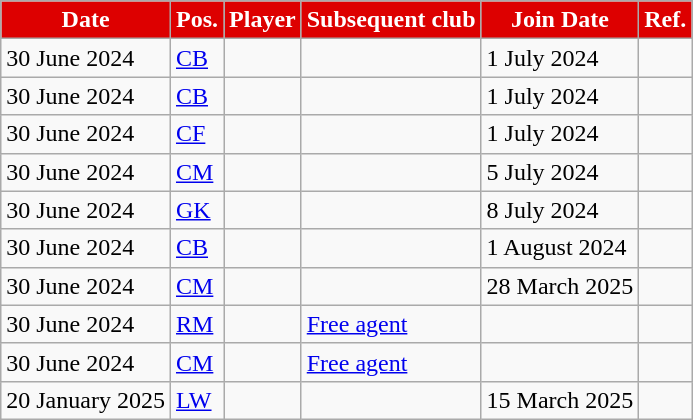<table class="wikitable plainrowheaders sortable">
<tr>
<th style="background:#DD0000;color:#fff;">Date</th>
<th style="background:#DD0000;color:#fff;">Pos.</th>
<th style="background:#DD0000;color:#fff;">Player</th>
<th style="background:#DD0000;color:#fff;">Subsequent club</th>
<th style="background:#DD0000;color:#fff;">Join Date</th>
<th style="background:#DD0000;color:#fff;">Ref.</th>
</tr>
<tr>
<td>30 June 2024</td>
<td><a href='#'>CB</a></td>
<td></td>
<td></td>
<td>1 July 2024</td>
<td></td>
</tr>
<tr>
<td>30 June 2024</td>
<td><a href='#'>CB</a></td>
<td></td>
<td></td>
<td>1 July 2024</td>
<td></td>
</tr>
<tr>
<td>30 June 2024</td>
<td><a href='#'>CF</a></td>
<td></td>
<td></td>
<td>1 July 2024</td>
<td></td>
</tr>
<tr>
<td>30 June 2024</td>
<td><a href='#'>CM</a></td>
<td></td>
<td></td>
<td>5 July 2024</td>
<td></td>
</tr>
<tr>
<td>30 June 2024</td>
<td><a href='#'>GK</a></td>
<td></td>
<td></td>
<td>8 July 2024</td>
<td></td>
</tr>
<tr>
<td>30 June 2024</td>
<td><a href='#'>CB</a></td>
<td></td>
<td></td>
<td>1 August 2024</td>
<td></td>
</tr>
<tr>
<td>30 June 2024</td>
<td><a href='#'>CM</a></td>
<td></td>
<td></td>
<td>28 March 2025</td>
<td></td>
</tr>
<tr>
<td>30 June 2024</td>
<td><a href='#'>RM</a></td>
<td></td>
<td><a href='#'>Free agent</a></td>
<td></td>
<td></td>
</tr>
<tr>
<td>30 June 2024</td>
<td><a href='#'>CM</a></td>
<td></td>
<td><a href='#'>Free agent</a></td>
<td></td>
<td></td>
</tr>
<tr>
<td>20 January 2025</td>
<td><a href='#'>LW</a></td>
<td></td>
<td></td>
<td>15 March 2025</td>
<td></td>
</tr>
</table>
